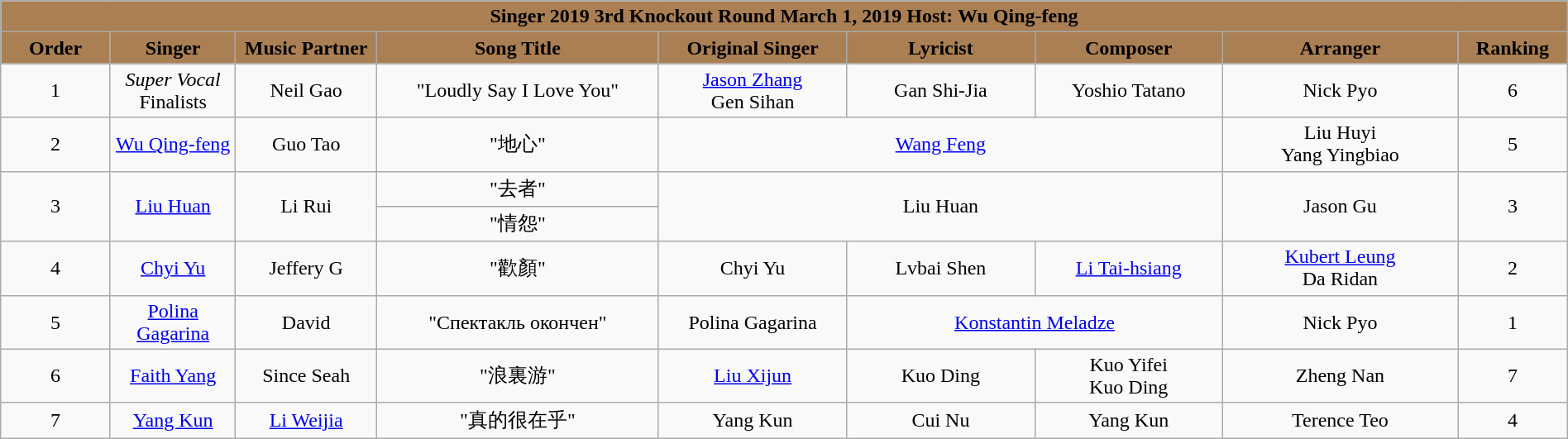<table class="wikitable sortable mw-collapsible" width="100%" style="text-align:center">
<tr align=center style="background:#AA7F54">
<td colspan="9"><div><strong>Singer 2019 3rd Knockout Round March 1, 2019 Host: Wu Qing-feng</strong></div></td>
</tr>
<tr style="background:#AA7F54">
<td style="width:7%"><strong>Order</strong></td>
<td style="width:8%"><strong>Singer</strong></td>
<td style="width:9%"><strong>Music Partner</strong></td>
<td style="width:18%"><strong>Song Title</strong></td>
<td style="width:12%"><strong>Original Singer</strong></td>
<td style="width:12% "><strong>Lyricist</strong></td>
<td style="width:12%"><strong>Composer</strong></td>
<td style="width:15%"><strong>Arranger</strong></td>
<td style="width:7%"><strong>Ranking</strong></td>
</tr>
<tr>
<td>1</td>
<td><em>Super Vocal</em> Finalists</td>
<td>Neil Gao</td>
<td>"Loudly Say I Love You"</td>
<td><a href='#'>Jason Zhang</a><br>Gen Sihan</td>
<td>Gan Shi-Jia</td>
<td>Yoshio Tatano</td>
<td>Nick Pyo</td>
<td>6</td>
</tr>
<tr>
<td>2</td>
<td><a href='#'>Wu Qing-feng</a></td>
<td>Guo Tao</td>
<td>"地心"</td>
<td colspan=3><a href='#'>Wang Feng</a></td>
<td>Liu Huyi<br>Yang Yingbiao</td>
<td>5</td>
</tr>
<tr>
<td rowspan=2>3</td>
<td rowspan=2><a href='#'>Liu Huan</a></td>
<td rowspan=2>Li Rui</td>
<td>"去者"</td>
<td rowspan=2 colspan=3>Liu Huan</td>
<td rowspan=2>Jason Gu</td>
<td rowspan=2>3</td>
</tr>
<tr>
<td>"情怨"</td>
</tr>
<tr>
<td>4</td>
<td><a href='#'>Chyi Yu</a></td>
<td>Jeffery G</td>
<td>"歡顏"</td>
<td>Chyi Yu</td>
<td>Lvbai Shen</td>
<td><a href='#'>Li Tai-hsiang</a></td>
<td><a href='#'>Kubert Leung</a><br>Da Ridan</td>
<td>2</td>
</tr>
<tr>
<td>5</td>
<td><a href='#'>Polina Gagarina</a></td>
<td>David</td>
<td>"Спектакль окончен"</td>
<td>Polina Gagarina</td>
<td colspan=2><a href='#'>Konstantin Meladze</a></td>
<td>Nick Pyo</td>
<td>1</td>
</tr>
<tr>
<td>6</td>
<td><a href='#'>Faith Yang</a></td>
<td>Since Seah</td>
<td>"浪裏游"</td>
<td><a href='#'>Liu Xijun</a></td>
<td>Kuo Ding</td>
<td>Kuo Yifei<br>Kuo Ding</td>
<td>Zheng Nan</td>
<td>7</td>
</tr>
<tr>
<td>7</td>
<td><a href='#'>Yang Kun</a></td>
<td><a href='#'>Li Weijia</a></td>
<td>"真的很在乎"</td>
<td>Yang Kun</td>
<td>Cui Nu</td>
<td>Yang Kun</td>
<td>Terence Teo</td>
<td>4</td>
</tr>
</table>
